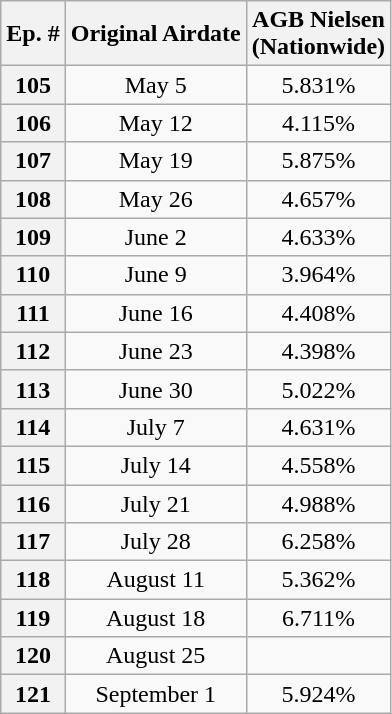<table class=wikitable style=text-align:center>
<tr>
<th>Ep. #</th>
<th>Original Airdate</th>
<th>AGB Nielsen<br>(Nationwide)<br></th>
</tr>
<tr>
<th>105</th>
<td>May 5</td>
<td>5.831%</td>
</tr>
<tr>
<th>106</th>
<td>May 12</td>
<td>4.115%</td>
</tr>
<tr>
<th>107</th>
<td>May 19</td>
<td>5.875%</td>
</tr>
<tr>
<th>108</th>
<td>May 26</td>
<td>4.657%</td>
</tr>
<tr>
<th>109</th>
<td>June 2</td>
<td>4.633%</td>
</tr>
<tr>
<th>110</th>
<td>June 9</td>
<td>3.964%</td>
</tr>
<tr>
<th>111</th>
<td>June 16</td>
<td>4.408%</td>
</tr>
<tr>
<th>112</th>
<td>June 23</td>
<td>4.398%</td>
</tr>
<tr>
<th>113</th>
<td>June 30</td>
<td>5.022%</td>
</tr>
<tr>
<th>114</th>
<td>July 7</td>
<td>4.631%</td>
</tr>
<tr>
<th>115</th>
<td>July 14</td>
<td>4.558%</td>
</tr>
<tr>
<th>116</th>
<td>July 21</td>
<td>4.988%</td>
</tr>
<tr>
<th>117</th>
<td>July 28</td>
<td>6.258%</td>
</tr>
<tr>
<th>118</th>
<td>August 11</td>
<td>5.362%</td>
</tr>
<tr>
<th>119</th>
<td>August 18</td>
<td>6.711%</td>
</tr>
<tr>
<th>120</th>
<td>August 25</td>
<td></td>
</tr>
<tr>
<th>121</th>
<td>September 1</td>
<td>5.924%</td>
</tr>
</table>
